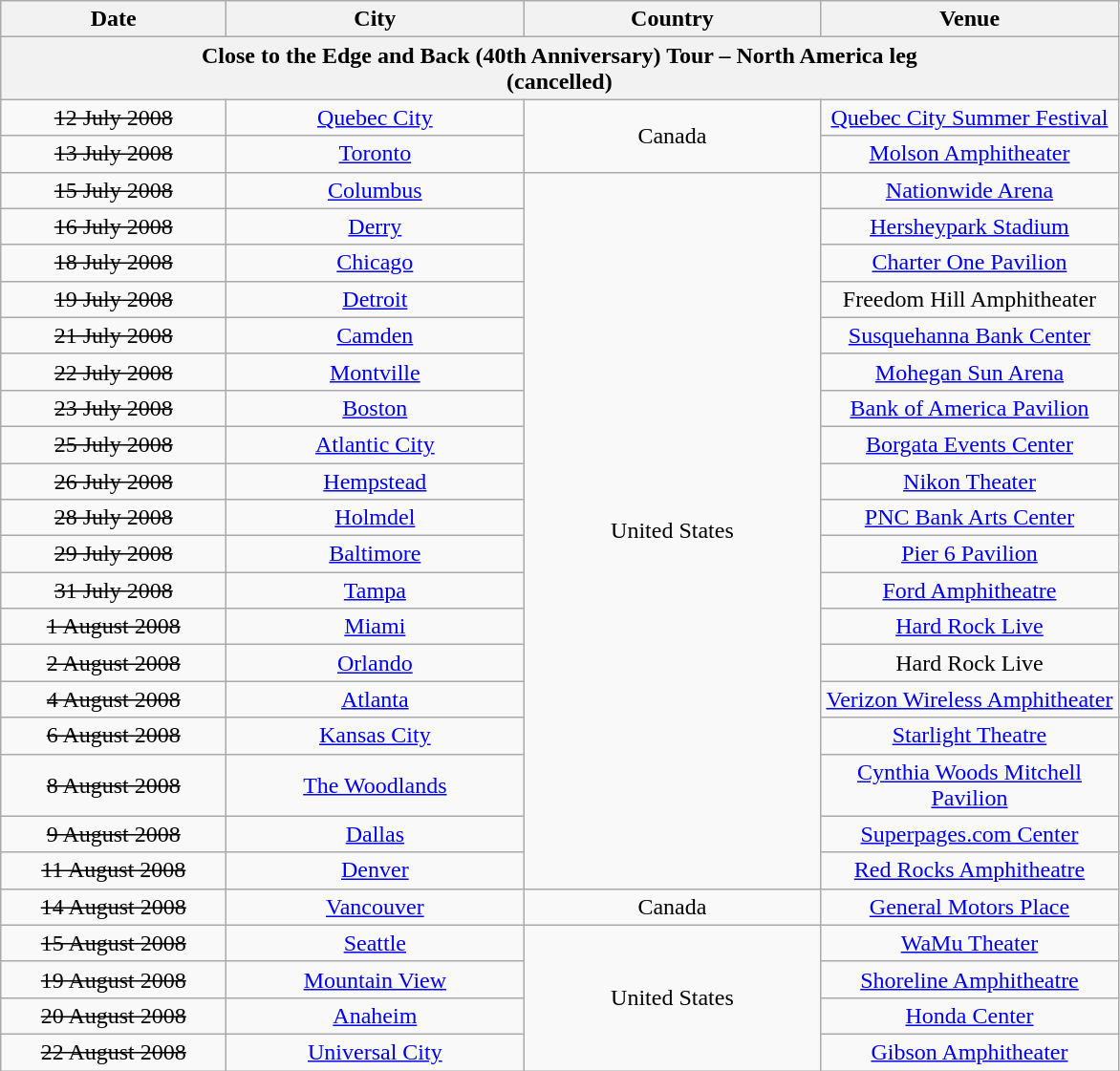<table class="wikitable" style="text-align:center;">
<tr>
<th style="width:150px;">Date</th>
<th style="width:200px;">City</th>
<th style="width:200px;">Country</th>
<th style="width:200px;">Venue</th>
</tr>
<tr>
<th colspan="4">Close to the Edge and Back (40th Anniversary) Tour – North America leg <br> (cancelled)</th>
</tr>
<tr>
<td><s>12 July 2008</s></td>
<td><a href='#'>Quebec City</a></td>
<td rowspan="2">Canada</td>
<td><a href='#'>Quebec City Summer Festival</a></td>
</tr>
<tr>
<td><s>13 July 2008</s></td>
<td><a href='#'>Toronto</a></td>
<td><a href='#'>Molson Amphitheater</a></td>
</tr>
<tr>
<td><s>15 July 2008</s></td>
<td><a href='#'>Columbus</a></td>
<td rowspan="19">United States</td>
<td><a href='#'>Nationwide Arena</a></td>
</tr>
<tr>
<td><s>16 July 2008</s></td>
<td><a href='#'>Derry</a></td>
<td><a href='#'>Hersheypark Stadium</a></td>
</tr>
<tr>
<td><s>18 July 2008</s></td>
<td><a href='#'>Chicago</a></td>
<td><a href='#'>Charter One Pavilion</a></td>
</tr>
<tr>
<td><s>19 July 2008</s></td>
<td><a href='#'>Detroit</a></td>
<td>Freedom Hill Amphitheater</td>
</tr>
<tr>
<td><s>21 July 2008</s></td>
<td><a href='#'>Camden</a></td>
<td><a href='#'>Susquehanna Bank Center</a></td>
</tr>
<tr>
<td><s>22 July 2008</s></td>
<td><a href='#'>Montville</a></td>
<td><a href='#'>Mohegan Sun Arena</a></td>
</tr>
<tr>
<td><s>23 July 2008</s></td>
<td><a href='#'>Boston</a></td>
<td><a href='#'>Bank of America Pavilion</a></td>
</tr>
<tr>
<td><s>25 July 2008</s></td>
<td><a href='#'>Atlantic City</a></td>
<td><a href='#'>Borgata Events Center</a></td>
</tr>
<tr>
<td><s>26 July 2008</s></td>
<td><a href='#'>Hempstead</a></td>
<td><a href='#'>Nikon Theater</a></td>
</tr>
<tr>
<td><s>28 July 2008</s></td>
<td><a href='#'>Holmdel</a></td>
<td><a href='#'>PNC Bank Arts Center</a></td>
</tr>
<tr>
<td><s>29 July 2008</s></td>
<td><a href='#'>Baltimore</a></td>
<td><a href='#'>Pier 6 Pavilion</a></td>
</tr>
<tr>
<td><s>31 July 2008</s></td>
<td><a href='#'>Tampa</a></td>
<td><a href='#'>Ford Amphitheatre</a></td>
</tr>
<tr>
<td><s>1 August 2008</s></td>
<td><a href='#'>Miami</a></td>
<td><a href='#'>Hard Rock Live</a></td>
</tr>
<tr>
<td><s>2 August 2008</s></td>
<td><a href='#'>Orlando</a></td>
<td>Hard Rock Live</td>
</tr>
<tr>
<td><s>4 August 2008</s></td>
<td><a href='#'>Atlanta</a></td>
<td><a href='#'>Verizon Wireless Amphitheater</a></td>
</tr>
<tr>
<td><s>6 August 2008</s></td>
<td><a href='#'>Kansas City</a></td>
<td><a href='#'>Starlight Theatre</a></td>
</tr>
<tr>
<td><s>8 August 2008</s></td>
<td><a href='#'>The Woodlands</a></td>
<td><a href='#'>Cynthia Woods Mitchell Pavilion</a></td>
</tr>
<tr>
<td><s>9 August 2008</s></td>
<td><a href='#'>Dallas</a></td>
<td><a href='#'>Superpages.com Center</a></td>
</tr>
<tr>
<td><s>11 August 2008</s></td>
<td><a href='#'>Denver</a></td>
<td><a href='#'>Red Rocks Amphitheatre</a></td>
</tr>
<tr>
<td><s>14 August 2008</s></td>
<td><a href='#'>Vancouver</a></td>
<td>Canada</td>
<td><a href='#'>General Motors Place</a></td>
</tr>
<tr>
<td><s>15 August 2008</s></td>
<td><a href='#'>Seattle</a></td>
<td rowspan="4">United States</td>
<td><a href='#'>WaMu Theater</a></td>
</tr>
<tr>
<td><s>19 August 2008</s></td>
<td><a href='#'>Mountain View</a></td>
<td><a href='#'>Shoreline Amphitheatre</a></td>
</tr>
<tr>
<td><s>20 August 2008</s></td>
<td><a href='#'>Anaheim</a></td>
<td><a href='#'>Honda Center</a></td>
</tr>
<tr>
<td><s>22 August 2008</s></td>
<td><a href='#'>Universal City</a></td>
<td><a href='#'>Gibson Amphitheater</a></td>
</tr>
</table>
